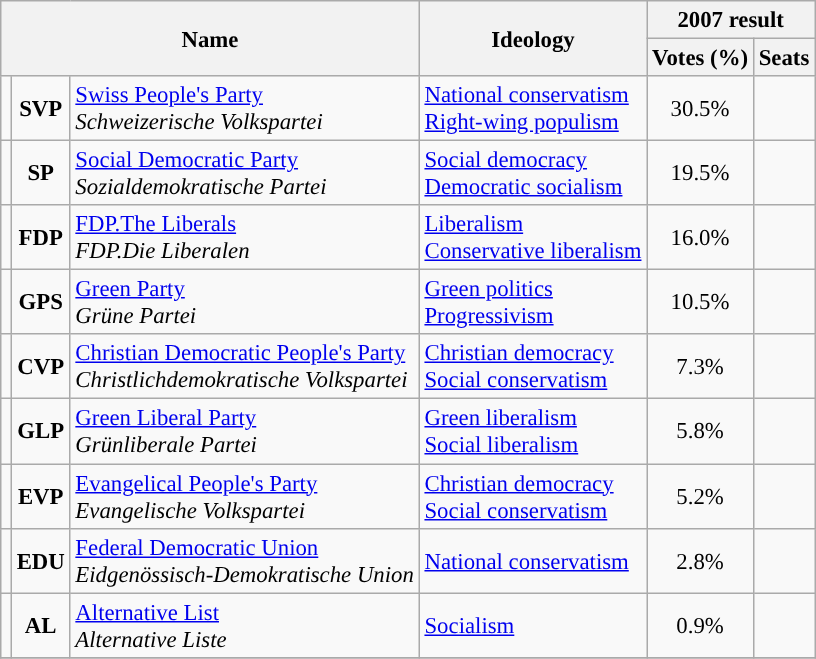<table class="wikitable" style="font-size:95%;">
<tr>
<th rowspan="2" colspan="3">Name</th>
<th rowspan="2">Ideology</th>
<th colspan="2">2007 result</th>
</tr>
<tr>
<th>Votes (%)</th>
<th>Seats</th>
</tr>
<tr>
<td style="background:"></td>
<td style="text-align:center;"><strong>SVP</strong></td>
<td><a href='#'>Swiss People's Party</a><br><em>Schweizerische Volkspartei</em></td>
<td><a href='#'>National conservatism</a><br><a href='#'>Right-wing populism</a></td>
<td style="text-align:center;">30.5%</td>
<td></td>
</tr>
<tr>
<td style="background:"></td>
<td style="text-align:center;"><strong>SP</strong></td>
<td><a href='#'>Social Democratic Party</a><br><em>Sozialdemokratische Partei</em></td>
<td><a href='#'>Social democracy</a><br><a href='#'>Democratic socialism</a></td>
<td style="text-align:center;">19.5%</td>
<td></td>
</tr>
<tr>
<td style="background:"></td>
<td style="text-align:center;"><strong>FDP</strong></td>
<td><a href='#'>FDP.The Liberals</a><br><em>FDP.Die Liberalen</em></td>
<td><a href='#'>Liberalism</a><br><a href='#'>Conservative liberalism</a></td>
<td style="text-align:center;">16.0%</td>
<td></td>
</tr>
<tr>
<td style="background:"></td>
<td style="text-align:center;"><strong>GPS</strong></td>
<td><a href='#'>Green Party</a><br><em>Grüne Partei</em></td>
<td><a href='#'>Green politics</a><br><a href='#'>Progressivism</a></td>
<td style="text-align:center;">10.5%</td>
<td></td>
</tr>
<tr>
<td style="background:"></td>
<td style="text-align:center;"><strong>CVP</strong></td>
<td><a href='#'>Christian Democratic People's Party</a><br><em>Christlichdemokratische Volkspartei</em></td>
<td><a href='#'>Christian democracy</a><br><a href='#'>Social conservatism</a></td>
<td style="text-align:center;">7.3%</td>
<td></td>
</tr>
<tr>
<td style="background:"></td>
<td style="text-align:center;"><strong>GLP</strong></td>
<td><a href='#'>Green Liberal Party</a><br><em>Grünliberale Partei</em></td>
<td><a href='#'>Green liberalism</a><br><a href='#'>Social liberalism</a></td>
<td style="text-align:center;">5.8%</td>
<td></td>
</tr>
<tr>
<td style="background:"></td>
<td style="text-align:center;"><strong>EVP</strong></td>
<td><a href='#'>Evangelical People's Party</a><br><em>Evangelische Volkspartei</em></td>
<td><a href='#'>Christian democracy</a><br><a href='#'>Social conservatism</a></td>
<td style="text-align:center;">5.2%</td>
<td></td>
</tr>
<tr>
<td style="background:"></td>
<td style="text-align:center;"><strong>EDU</strong></td>
<td><a href='#'>Federal Democratic Union</a><br><em>Eidgenössisch-Demokratische Union</em></td>
<td><a href='#'>National conservatism</a></td>
<td style="text-align:center;">2.8%</td>
<td></td>
</tr>
<tr>
<td style="background:"></td>
<td style="text-align:center;"><strong>AL</strong></td>
<td><a href='#'>Alternative List</a><br><em>Alternative Liste</em></td>
<td><a href='#'>Socialism</a></td>
<td style="text-align:center;">0.9%</td>
<td></td>
</tr>
<tr>
</tr>
</table>
